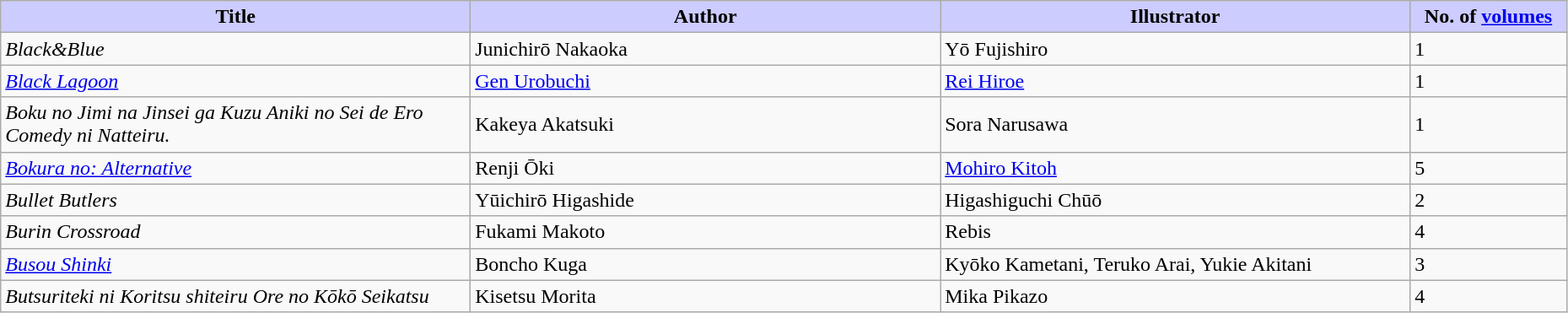<table class="wikitable" style="width: 98%;">
<tr>
<th width=30% style="background:#ccf;">Title</th>
<th width=30% style="background:#ccf;">Author</th>
<th width=30% style="background:#ccf;">Illustrator</th>
<th width=10% style="background:#ccf;">No. of <a href='#'>volumes</a></th>
</tr>
<tr>
<td><em>Black&Blue</em></td>
<td>Junichirō Nakaoka</td>
<td>Yō Fujishiro</td>
<td>1</td>
</tr>
<tr>
<td><em><a href='#'>Black Lagoon</a></em></td>
<td><a href='#'>Gen Urobuchi</a></td>
<td><a href='#'>Rei Hiroe</a></td>
<td>1</td>
</tr>
<tr>
<td><em>Boku no Jimi na Jinsei ga Kuzu Aniki no Sei de Ero Comedy ni Natteiru.</em></td>
<td>Kakeya Akatsuki</td>
<td>Sora Narusawa</td>
<td>1</td>
</tr>
<tr>
<td><em><a href='#'>Bokura no: Alternative</a></em></td>
<td>Renji Ōki</td>
<td><a href='#'>Mohiro Kitoh</a></td>
<td>5</td>
</tr>
<tr>
<td><em>Bullet Butlers</em></td>
<td>Yūichirō Higashide</td>
<td>Higashiguchi Chūō</td>
<td>2</td>
</tr>
<tr>
<td><em>Burin Crossroad</em></td>
<td>Fukami Makoto</td>
<td>Rebis</td>
<td>4</td>
</tr>
<tr>
<td><em><a href='#'>Busou Shinki</a></em></td>
<td>Boncho Kuga</td>
<td>Kyōko Kametani, Teruko Arai, Yukie Akitani</td>
<td>3</td>
</tr>
<tr>
<td><em>Butsuriteki ni Koritsu shiteiru Ore no Kōkō Seikatsu</em></td>
<td>Kisetsu Morita</td>
<td>Mika Pikazo</td>
<td>4</td>
</tr>
</table>
